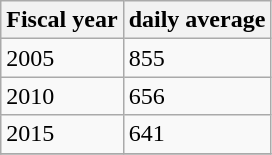<table class="wikitable">
<tr>
<th>Fiscal year</th>
<th>daily average</th>
</tr>
<tr>
<td>2005</td>
<td>855</td>
</tr>
<tr>
<td>2010</td>
<td>656</td>
</tr>
<tr>
<td>2015</td>
<td>641</td>
</tr>
<tr>
</tr>
</table>
